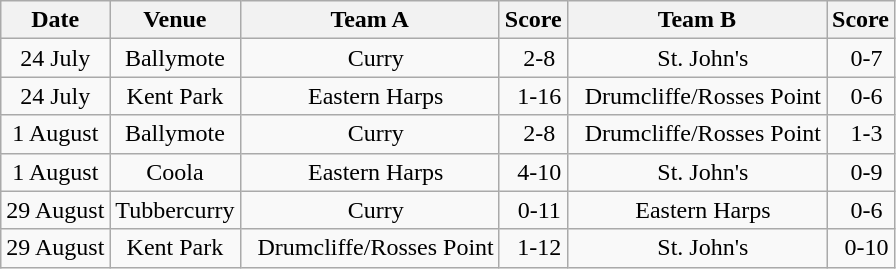<table class="wikitable">
<tr>
<th>Date</th>
<th>Venue</th>
<th>Team A</th>
<th>Score</th>
<th>Team B</th>
<th>Score</th>
</tr>
<tr align="center">
<td>24 July</td>
<td>Ballymote</td>
<td>  Curry</td>
<td>  2-8</td>
<td>  St. John's</td>
<td>  0-7</td>
</tr>
<tr align="center">
<td>24 July</td>
<td>Kent Park</td>
<td>  Eastern Harps</td>
<td>  1-16</td>
<td>  Drumcliffe/Rosses Point</td>
<td>  0-6</td>
</tr>
<tr align="center">
<td>1 August</td>
<td>Ballymote</td>
<td>  Curry</td>
<td>  2-8</td>
<td>  Drumcliffe/Rosses Point</td>
<td>  1-3</td>
</tr>
<tr align="center">
<td>1 August</td>
<td>Coola</td>
<td>  Eastern Harps</td>
<td>  4-10</td>
<td>  St. John's</td>
<td>  0-9</td>
</tr>
<tr align="center">
<td>29 August</td>
<td>Tubbercurry</td>
<td>  Curry</td>
<td>  0-11</td>
<td>  Eastern Harps</td>
<td>  0-6</td>
</tr>
<tr align="center">
<td>29 August</td>
<td>Kent Park</td>
<td>  Drumcliffe/Rosses Point</td>
<td>  1-12</td>
<td>  St. John's</td>
<td>  0-10</td>
</tr>
</table>
